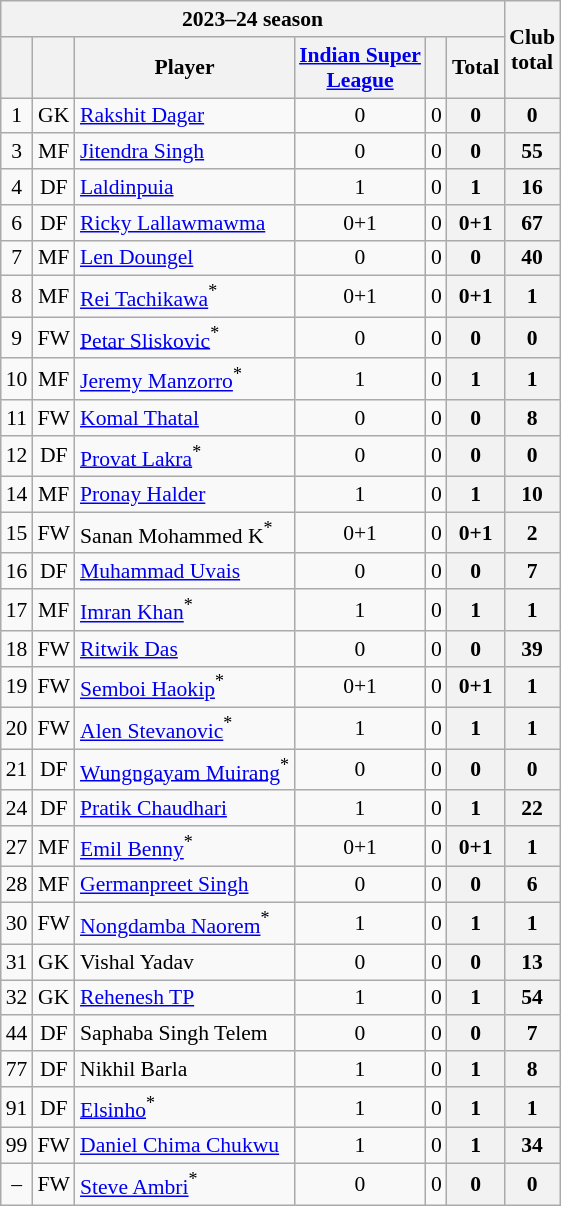<table class="wikitable sortable" style="text-align:center; font-size:90%;">
<tr>
<th colspan="6">2023–24 season</th>
<th rowspan="2">Club<br>total</th>
</tr>
<tr>
<th></th>
<th></th>
<th>Player</th>
<th><a href='#'>Indian Super<br>League</a></th>
<th></th>
<th>Total</th>
</tr>
<tr>
<td>1</td>
<td>GK</td>
<td style="text-align:left;"> <a href='#'>Rakshit Dagar</a></td>
<td>0</td>
<td>0</td>
<th>0</th>
<th>0</th>
</tr>
<tr>
<td>3</td>
<td>MF</td>
<td style="text-align:left;"> <a href='#'>Jitendra Singh</a></td>
<td>0</td>
<td>0</td>
<th>0</th>
<th>55</th>
</tr>
<tr>
<td>4</td>
<td>DF</td>
<td style="text-align:left;"> <a href='#'>Laldinpuia</a></td>
<td>1</td>
<td>0</td>
<th>1</th>
<th>16</th>
</tr>
<tr>
<td>6</td>
<td>DF</td>
<td style="text-align:left;"> <a href='#'>Ricky Lallawmawma</a></td>
<td>0+1</td>
<td>0</td>
<th>0+1</th>
<th>67</th>
</tr>
<tr>
<td>7</td>
<td>MF</td>
<td style="text-align:left;"> <a href='#'>Len Doungel</a></td>
<td>0</td>
<td>0</td>
<th>0</th>
<th>40</th>
</tr>
<tr>
<td>8</td>
<td>MF</td>
<td style="text-align:left;"> <a href='#'>Rei Tachikawa</a><sup>*</sup></td>
<td>0+1</td>
<td>0</td>
<th>0+1</th>
<th>1</th>
</tr>
<tr>
<td>9</td>
<td>FW</td>
<td style="text-align:left;"> <a href='#'>Petar Sliskovic</a><sup>*</sup></td>
<td>0</td>
<td>0</td>
<th>0</th>
<th>0</th>
</tr>
<tr>
<td>10</td>
<td>MF</td>
<td style="text-align:left;"> <a href='#'>Jeremy Manzorro</a><sup>*</sup></td>
<td>1</td>
<td>0</td>
<th>1</th>
<th>1</th>
</tr>
<tr>
<td>11</td>
<td>FW</td>
<td style="text-align:left;"> <a href='#'>Komal Thatal</a></td>
<td>0</td>
<td>0</td>
<th>0</th>
<th>8</th>
</tr>
<tr>
<td>12</td>
<td>DF</td>
<td style="text-align:left;"> <a href='#'>Provat Lakra</a><sup>*</sup></td>
<td>0</td>
<td>0</td>
<th>0</th>
<th>0</th>
</tr>
<tr>
<td>14</td>
<td>MF</td>
<td style="text-align:left;"> <a href='#'>Pronay Halder</a></td>
<td>1</td>
<td>0</td>
<th>1</th>
<th>10</th>
</tr>
<tr>
<td>15</td>
<td>FW</td>
<td style="text-align:left;"> Sanan Mohammed K<sup>*</sup></td>
<td>0+1</td>
<td>0</td>
<th>0+1</th>
<th>2</th>
</tr>
<tr>
<td>16</td>
<td>DF</td>
<td style="text-align:left;"> <a href='#'>Muhammad Uvais</a></td>
<td>0</td>
<td>0</td>
<th>0</th>
<th>7</th>
</tr>
<tr>
<td>17</td>
<td>MF</td>
<td style="text-align:left;"> <a href='#'>Imran Khan</a><sup>*</sup></td>
<td>1</td>
<td>0</td>
<th>1</th>
<th>1</th>
</tr>
<tr>
<td>18</td>
<td>FW</td>
<td style="text-align:left;"> <a href='#'>Ritwik Das</a></td>
<td>0</td>
<td>0</td>
<th>0</th>
<th>39</th>
</tr>
<tr>
<td>19</td>
<td>FW</td>
<td style="text-align:left;"> <a href='#'>Semboi Haokip</a><sup>*</sup></td>
<td>0+1</td>
<td>0</td>
<th>0+1</th>
<th>1</th>
</tr>
<tr>
<td>20</td>
<td>FW</td>
<td style="text-align:left;"> <a href='#'>Alen Stevanovic</a><sup>*</sup></td>
<td>1</td>
<td>0</td>
<th>1</th>
<th>1</th>
</tr>
<tr>
<td>21</td>
<td>DF</td>
<td style="text-align:left;"> <a href='#'>Wungngayam Muirang</a><sup>*</sup></td>
<td>0</td>
<td>0</td>
<th>0</th>
<th>0</th>
</tr>
<tr>
<td>24</td>
<td>DF</td>
<td style="text-align:left;"> <a href='#'>Pratik Chaudhari</a></td>
<td>1</td>
<td>0</td>
<th>1</th>
<th>22</th>
</tr>
<tr>
<td>27</td>
<td>MF</td>
<td style="text-align:left;"> <a href='#'>Emil Benny</a><sup>*</sup></td>
<td>0+1</td>
<td>0</td>
<th>0+1</th>
<th>1</th>
</tr>
<tr>
<td>28</td>
<td>MF</td>
<td style="text-align:left;"> <a href='#'>Germanpreet Singh</a></td>
<td>0</td>
<td>0</td>
<th>0</th>
<th>6</th>
</tr>
<tr>
<td>30</td>
<td>FW</td>
<td style="text-align:left;"> <a href='#'>Nongdamba Naorem</a><sup>*</sup></td>
<td>1</td>
<td>0</td>
<th>1</th>
<th>1</th>
</tr>
<tr>
<td>31</td>
<td>GK</td>
<td style="text-align:left;"> Vishal Yadav</td>
<td>0</td>
<td>0</td>
<th>0</th>
<th>13</th>
</tr>
<tr>
<td>32</td>
<td>GK</td>
<td style="text-align:left;"> <a href='#'>Rehenesh TP</a></td>
<td>1</td>
<td>0</td>
<th>1</th>
<th>54</th>
</tr>
<tr>
<td>44</td>
<td>DF</td>
<td style="text-align:left;"> Saphaba Singh Telem</td>
<td>0</td>
<td>0</td>
<th>0</th>
<th>7</th>
</tr>
<tr>
<td>77</td>
<td>DF</td>
<td style="text-align:left;"> Nikhil Barla</td>
<td>1</td>
<td>0</td>
<th>1</th>
<th>8</th>
</tr>
<tr>
<td>91</td>
<td>DF</td>
<td style="text-align:left;"> <a href='#'>Elsinho</a><sup>*</sup></td>
<td>1</td>
<td>0</td>
<th>1</th>
<th>1</th>
</tr>
<tr>
<td>99</td>
<td>FW</td>
<td style="text-align:left;"> <a href='#'>Daniel Chima Chukwu</a></td>
<td>1</td>
<td>0</td>
<th>1</th>
<th>34</th>
</tr>
<tr>
<td>–</td>
<td>FW</td>
<td style="text-align:left;"> <a href='#'>Steve Ambri</a><sup>*</sup></td>
<td>0</td>
<td>0</td>
<th>0</th>
<th>0</th>
</tr>
</table>
